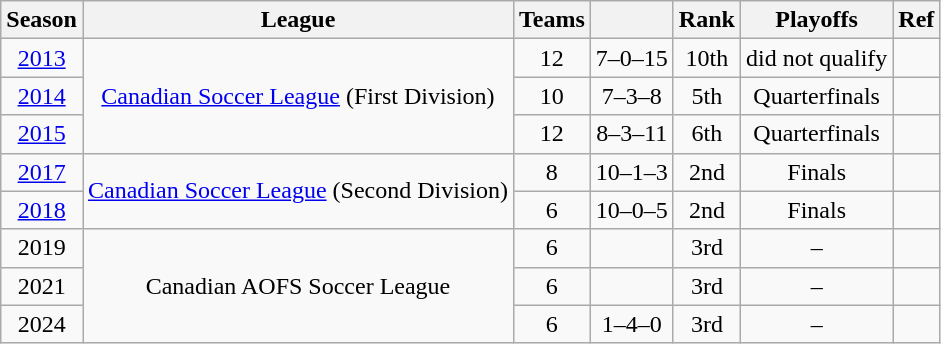<table class="wikitable" style="text-align: center;">
<tr>
<th>Season</th>
<th>League</th>
<th>Teams</th>
<th></th>
<th>Rank</th>
<th>Playoffs</th>
<th>Ref</th>
</tr>
<tr>
<td><a href='#'>2013</a></td>
<td rowspan="3"><a href='#'>Canadian Soccer League</a> (First Division)</td>
<td>12</td>
<td>7–0–15</td>
<td>10th</td>
<td>did not qualify</td>
<td></td>
</tr>
<tr>
<td><a href='#'>2014</a></td>
<td>10</td>
<td>7–3–8</td>
<td>5th</td>
<td>Quarterfinals</td>
<td></td>
</tr>
<tr>
<td><a href='#'>2015</a></td>
<td>12</td>
<td>8–3–11</td>
<td>6th</td>
<td>Quarterfinals</td>
<td></td>
</tr>
<tr>
<td><a href='#'>2017</a></td>
<td rowspan="2"><a href='#'>Canadian Soccer League</a> (Second Division)</td>
<td>8</td>
<td>10–1–3</td>
<td>2nd</td>
<td>Finals</td>
<td></td>
</tr>
<tr>
<td><a href='#'>2018</a></td>
<td>6</td>
<td>10–0–5</td>
<td>2nd</td>
<td>Finals</td>
<td></td>
</tr>
<tr>
<td>2019</td>
<td rowspan="3">Canadian AOFS Soccer League</td>
<td>6</td>
<td></td>
<td>3rd</td>
<td>–</td>
<td></td>
</tr>
<tr>
<td>2021</td>
<td>6</td>
<td></td>
<td>3rd</td>
<td>–</td>
<td></td>
</tr>
<tr>
<td>2024</td>
<td>6</td>
<td>1–4–0</td>
<td>3rd</td>
<td>–</td>
<td></td>
</tr>
</table>
